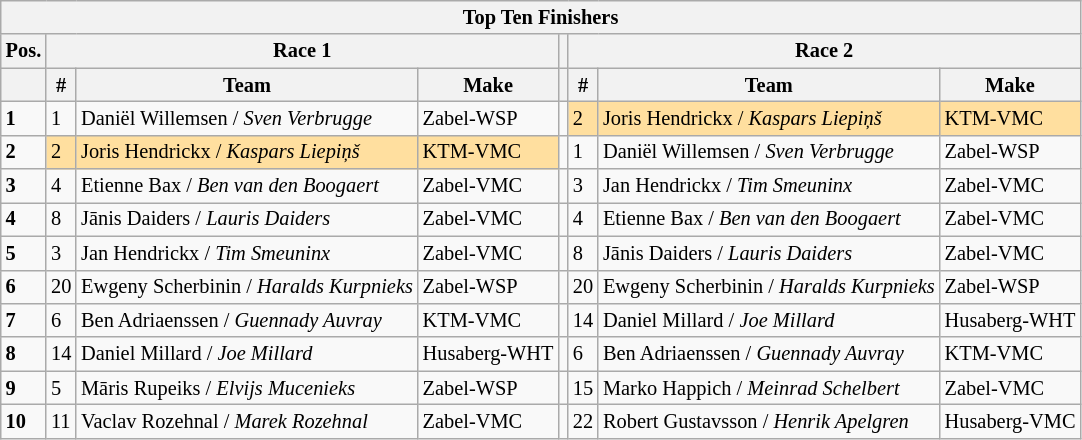<table class="wikitable" style="font-size: 85%;">
<tr>
<th colspan=8>Top Ten Finishers</th>
</tr>
<tr>
<th>Pos.</th>
<th colspan=3>Race 1</th>
<th></th>
<th colspan=3>Race 2</th>
</tr>
<tr>
<th></th>
<th>#</th>
<th>Team</th>
<th>Make</th>
<th></th>
<th>#</th>
<th>Team</th>
<th>Make</th>
</tr>
<tr>
<td><strong>1</strong></td>
<td>1</td>
<td> Daniël Willemsen / <em>Sven Verbrugge</em></td>
<td>Zabel-WSP</td>
<td></td>
<td style="background:#ffdf9f;">2</td>
<td style="background:#ffdf9f;"> Joris Hendrickx /  <em>Kaspars Liepiņš</em></td>
<td style="background:#ffdf9f;">KTM-VMC</td>
</tr>
<tr>
<td><strong>2</strong></td>
<td style="background:#ffdf9f;">2</td>
<td style="background:#ffdf9f;"> Joris Hendrickx /  <em>Kaspars Liepiņš</em></td>
<td style="background:#ffdf9f;">KTM-VMC</td>
<td></td>
<td>1</td>
<td> Daniël Willemsen / <em>Sven Verbrugge</em></td>
<td>Zabel-WSP</td>
</tr>
<tr>
<td><strong>3</strong></td>
<td>4</td>
<td> Etienne Bax / <em>Ben van den Boogaert</em></td>
<td>Zabel-VMC</td>
<td></td>
<td>3</td>
<td> Jan Hendrickx / <em>Tim Smeuninx</em></td>
<td>Zabel-VMC</td>
</tr>
<tr>
<td><strong>4</strong></td>
<td>8</td>
<td> Jānis Daiders / <em>Lauris Daiders</em></td>
<td>Zabel-VMC</td>
<td></td>
<td>4</td>
<td> Etienne Bax / <em>Ben van den Boogaert</em></td>
<td>Zabel-VMC</td>
</tr>
<tr>
<td><strong>5</strong></td>
<td>3</td>
<td> Jan Hendrickx / <em>Tim Smeuninx</em></td>
<td>Zabel-VMC</td>
<td></td>
<td>8</td>
<td> Jānis Daiders / <em>Lauris Daiders</em></td>
<td>Zabel-VMC</td>
</tr>
<tr>
<td><strong>6</strong></td>
<td>20</td>
<td> Ewgeny Scherbinin / <em>Haralds Kurpnieks</em></td>
<td>Zabel-WSP</td>
<td></td>
<td>20</td>
<td> Ewgeny Scherbinin / <em>Haralds Kurpnieks</em></td>
<td>Zabel-WSP</td>
</tr>
<tr>
<td><strong>7</strong></td>
<td>6</td>
<td> Ben Adriaenssen / <em>Guennady Auvray</em></td>
<td>KTM-VMC</td>
<td></td>
<td>14</td>
<td> Daniel Millard / <em>Joe Millard</em></td>
<td>Husaberg-WHT</td>
</tr>
<tr>
<td><strong>8</strong></td>
<td>14</td>
<td> Daniel Millard / <em>Joe Millard</em></td>
<td>Husaberg-WHT</td>
<td></td>
<td>6</td>
<td> Ben Adriaenssen / <em>Guennady Auvray</em></td>
<td>KTM-VMC</td>
</tr>
<tr>
<td><strong>9</strong></td>
<td>5</td>
<td> Māris Rupeiks / <em>Elvijs Mucenieks</em></td>
<td>Zabel-WSP</td>
<td></td>
<td>15</td>
<td> Marko Happich / <em>Meinrad Schelbert</em></td>
<td>Zabel-VMC</td>
</tr>
<tr>
<td><strong>10</strong></td>
<td>11</td>
<td> Vaclav Rozehnal / <em>Marek Rozehnal</em></td>
<td>Zabel-VMC</td>
<td></td>
<td>22</td>
<td> Robert Gustavsson / <em>Henrik Apelgren</em></td>
<td>Husaberg-VMC</td>
</tr>
</table>
